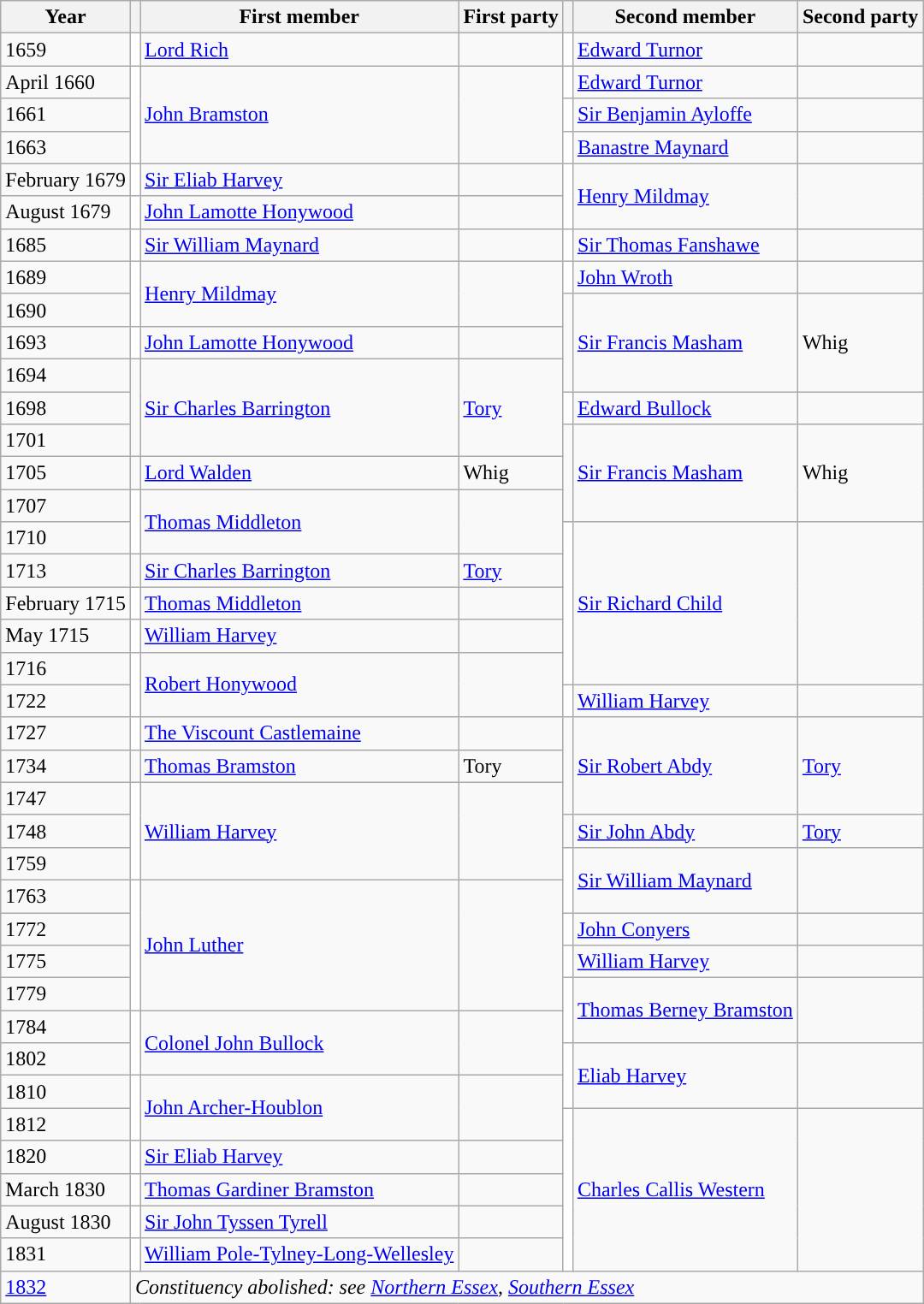<table class="wikitable">
<tr>
<th>Year</th>
<th></th>
<th>First member</th>
<th>First party</th>
<th></th>
<th>Second member</th>
<th>Second party</th>
</tr>
<tr>
<td>1659</td>
<td style="color:inherit;background-color: white"></td>
<td><a href='#'>Lord Rich</a></td>
<td></td>
<td style="color:inherit;background-color: white"></td>
<td><a href='#'>Edward Turnor</a></td>
<td></td>
</tr>
<tr>
<td>April 1660</td>
<td rowspan="3" style="color:inherit;background-color: white"></td>
<td rowspan="3"><a href='#'>John Bramston</a></td>
<td rowspan="3"></td>
<td style="color:inherit;background-color: white"></td>
<td><a href='#'>Edward Turnor</a></td>
<td></td>
</tr>
<tr>
<td>1661</td>
<td style="color:inherit;background-color: white"></td>
<td><a href='#'>Sir Benjamin Ayloffe</a></td>
<td></td>
</tr>
<tr>
<td>1663</td>
<td style="color:inherit;background-color: white"></td>
<td><a href='#'>Banastre Maynard</a></td>
<td></td>
</tr>
<tr>
<td>February 1679</td>
<td style="color:inherit;background-color: white"></td>
<td><a href='#'>Sir Eliab Harvey</a></td>
<td></td>
<td rowspan="2" style="color:inherit;background-color: white"></td>
<td rowspan="2"><a href='#'>Henry Mildmay</a></td>
<td rowspan="2"></td>
</tr>
<tr>
<td>August 1679</td>
<td style="color:inherit;background-color: white"></td>
<td><a href='#'>John Lamotte Honywood</a></td>
<td></td>
</tr>
<tr>
<td>1685</td>
<td style="color:inherit;background-color: white"></td>
<td><a href='#'>Sir William Maynard</a></td>
<td></td>
<td style="color:inherit;background-color: white"></td>
<td><a href='#'>Sir Thomas Fanshawe</a></td>
<td></td>
</tr>
<tr>
<td>1689</td>
<td rowspan="2" style="color:inherit;background-color: white"></td>
<td rowspan="2"><a href='#'>Henry Mildmay</a></td>
<td rowspan="2"></td>
<td style="color:inherit;background-color: white"></td>
<td><a href='#'>John Wroth</a></td>
<td></td>
</tr>
<tr>
<td>1690</td>
<td rowspan="3" style="color:inherit;background-color: "></td>
<td rowspan="3"><a href='#'>Sir Francis Masham</a></td>
<td rowspan="3">Whig</td>
</tr>
<tr>
<td>1693</td>
<td style="color:inherit;background-color: white"></td>
<td><a href='#'>John Lamotte Honywood</a></td>
<td></td>
</tr>
<tr>
<td>1694</td>
<td rowspan="3" style="color:inherit;background-color: "></td>
<td rowspan="3"><a href='#'>Sir Charles Barrington</a></td>
<td rowspan="3"><a href='#'>Tory</a></td>
</tr>
<tr>
<td>1698</td>
<td style="color:inherit;background-color: white"></td>
<td><a href='#'>Edward Bullock</a></td>
<td></td>
</tr>
<tr>
<td>1701</td>
<td rowspan="3" style="color:inherit;background-color: "></td>
<td rowspan="3"><a href='#'>Sir Francis Masham</a></td>
<td rowspan="3">Whig</td>
</tr>
<tr>
<td>1705</td>
<td style="color:inherit;background-color: "></td>
<td><a href='#'>Lord Walden</a></td>
<td>Whig</td>
</tr>
<tr>
<td>1707</td>
<td rowspan="2" style="color:inherit;background-color: white"></td>
<td rowspan="2"><a href='#'>Thomas Middleton</a></td>
<td rowspan="2"></td>
</tr>
<tr>
<td>1710</td>
<td rowspan="5" style="color:inherit;background-color: white"></td>
<td rowspan="5"><a href='#'>Sir Richard Child</a></td>
<td rowspan="5"></td>
</tr>
<tr>
<td>1713</td>
<td style="color:inherit;background-color: "></td>
<td><a href='#'>Sir Charles Barrington</a></td>
<td><a href='#'>Tory</a></td>
</tr>
<tr>
<td>February 1715</td>
<td style="color:inherit;background-color: white"></td>
<td><a href='#'>Thomas Middleton</a></td>
<td></td>
</tr>
<tr>
<td>May 1715</td>
<td style="color:inherit;background-color: white"></td>
<td><a href='#'>William Harvey</a></td>
<td></td>
</tr>
<tr>
<td>1716</td>
<td rowspan="2" style="color:inherit;background-color: white"></td>
<td rowspan="2"><a href='#'>Robert Honywood</a></td>
<td rowspan="2"></td>
</tr>
<tr>
<td>1722</td>
<td style="color:inherit;background-color: white"></td>
<td><a href='#'>William Harvey</a></td>
<td></td>
</tr>
<tr>
<td>1727</td>
<td style="color:inherit;background-color: white"></td>
<td><a href='#'>The Viscount Castlemaine</a></td>
<td></td>
<td rowspan="3" style="color:inherit;background-color: "></td>
<td rowspan="3"><a href='#'>Sir Robert Abdy</a></td>
<td rowspan="3"><a href='#'>Tory</a></td>
</tr>
<tr>
<td>1734</td>
<td style="color:inherit;background-color: "></td>
<td><a href='#'>Thomas Bramston</a></td>
<td>Tory</td>
</tr>
<tr>
<td>1747</td>
<td rowspan="3" style="color:inherit;background-color: white"></td>
<td rowspan="3"><a href='#'>William Harvey</a></td>
<td rowspan="3"></td>
</tr>
<tr>
<td>1748</td>
<td style="color:inherit;background-color: "></td>
<td><a href='#'>Sir John Abdy</a></td>
<td><a href='#'>Tory</a></td>
</tr>
<tr>
<td>1759</td>
<td rowspan="2" style="color:inherit;background-color: white"></td>
<td rowspan="2"><a href='#'>Sir William Maynard</a></td>
<td rowspan="2"></td>
</tr>
<tr>
<td>1763</td>
<td rowspan="4" style="color:inherit;background-color: white"></td>
<td rowspan="4"><a href='#'>John Luther</a></td>
<td rowspan="4"></td>
</tr>
<tr>
<td>1772</td>
<td style="color:inherit;background-color: white"></td>
<td><a href='#'>John Conyers</a></td>
<td></td>
</tr>
<tr>
<td>1775</td>
<td style="color:inherit;background-color: white"></td>
<td><a href='#'>William Harvey</a></td>
<td></td>
</tr>
<tr>
<td>1779</td>
<td rowspan="2" style="color:inherit;background-color: white"></td>
<td rowspan="2"><a href='#'>Thomas Berney Bramston</a></td>
<td rowspan="2"></td>
</tr>
<tr>
<td>1784</td>
<td rowspan="2" style="color:inherit;background-color: white"></td>
<td rowspan="2"><a href='#'>Colonel John Bullock</a></td>
<td rowspan="2"></td>
</tr>
<tr>
<td>1802</td>
<td rowspan="2" style="color:inherit;background-color: white"></td>
<td rowspan="2"><a href='#'>Eliab Harvey</a></td>
<td rowspan="2"></td>
</tr>
<tr>
<td>1810</td>
<td rowspan="2" style="color:inherit;background-color: white"></td>
<td rowspan="2"><a href='#'>John Archer-Houblon</a></td>
<td rowspan="2"></td>
</tr>
<tr>
<td>1812</td>
<td rowspan="5" style="color:inherit;background-color: white"></td>
<td rowspan="5"><a href='#'>Charles Callis Western</a></td>
<td rowspan="5"></td>
</tr>
<tr>
<td>1820</td>
<td style="color:inherit;background-color: white"></td>
<td><a href='#'>Sir Eliab Harvey</a></td>
<td></td>
</tr>
<tr>
<td>March 1830</td>
<td style="color:inherit;background-color: white"></td>
<td><a href='#'>Thomas Gardiner Bramston</a></td>
<td></td>
</tr>
<tr>
<td>August 1830</td>
<td style="color:inherit;background-color: white"></td>
<td><a href='#'>Sir John Tyssen Tyrell</a></td>
<td></td>
</tr>
<tr>
<td>1831</td>
<td style="color:inherit;background-color: white"></td>
<td><a href='#'>William Pole-Tylney-Long-Wellesley</a></td>
<td></td>
</tr>
<tr>
<td><a href='#'>1832</a></td>
<td colspan="6"><em>Constituency abolished: see <a href='#'>Northern Essex</a>, <a href='#'>Southern Essex</a></em></td>
</tr>
</table>
